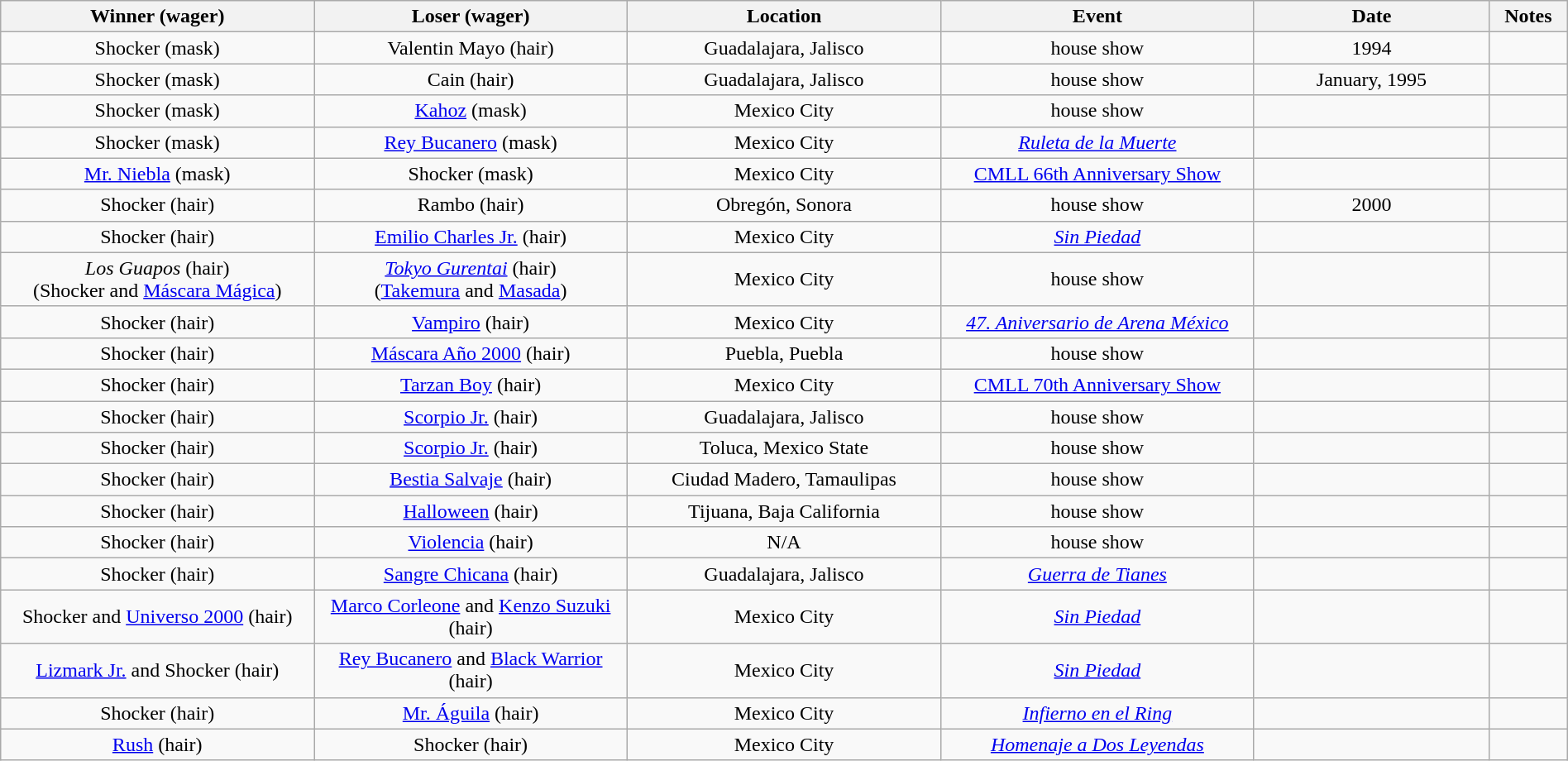<table class="wikitable sortable" width=100%  style="text-align: center">
<tr>
<th width=20% scope="col">Winner (wager)</th>
<th width=20% scope="col">Loser (wager)</th>
<th width=20% scope="col">Location</th>
<th width=20% scope="col">Event</th>
<th width=15% scope="col">Date</th>
<th class="unsortable" width=5% scope="col">Notes</th>
</tr>
<tr>
<td>Shocker (mask)</td>
<td>Valentin Mayo (hair)</td>
<td>Guadalajara, Jalisco</td>
<td>house show</td>
<td>1994</td>
<td></td>
</tr>
<tr>
<td>Shocker (mask)</td>
<td>Cain (hair)</td>
<td>Guadalajara, Jalisco</td>
<td>house show</td>
<td>January, 1995</td>
<td></td>
</tr>
<tr>
<td>Shocker (mask)</td>
<td><a href='#'>Kahoz</a> (mask)</td>
<td>Mexico City</td>
<td>house show</td>
<td></td>
<td></td>
</tr>
<tr>
<td>Shocker (mask)</td>
<td><a href='#'>Rey Bucanero</a> (mask)</td>
<td>Mexico City</td>
<td><em><a href='#'>Ruleta de la Muerte</a></em></td>
<td></td>
<td></td>
</tr>
<tr>
<td><a href='#'>Mr. Niebla</a> (mask)</td>
<td>Shocker (mask)</td>
<td>Mexico City</td>
<td><a href='#'>CMLL 66th Anniversary Show</a></td>
<td></td>
<td></td>
</tr>
<tr>
<td>Shocker (hair)</td>
<td>Rambo (hair)</td>
<td>Obregón, Sonora</td>
<td>house show</td>
<td>2000</td>
<td></td>
</tr>
<tr>
<td>Shocker (hair)</td>
<td><a href='#'>Emilio Charles Jr.</a> (hair)</td>
<td>Mexico City</td>
<td><em><a href='#'>Sin Piedad</a></em></td>
<td></td>
<td></td>
</tr>
<tr>
<td><em>Los Guapos</em> (hair) <br>(Shocker and <a href='#'>Máscara Mágica</a>)</td>
<td><em><a href='#'>Tokyo Gurentai</a></em> (hair) <br>(<a href='#'>Takemura</a> and <a href='#'>Masada</a>)</td>
<td>Mexico City</td>
<td>house show</td>
<td></td>
<td></td>
</tr>
<tr>
<td>Shocker (hair)</td>
<td><a href='#'>Vampiro</a> (hair)</td>
<td>Mexico City</td>
<td><em><a href='#'>47. Aniversario de Arena México</a></em></td>
<td></td>
<td></td>
</tr>
<tr>
<td>Shocker (hair)</td>
<td><a href='#'>Máscara Año 2000</a> (hair)</td>
<td>Puebla, Puebla</td>
<td>house show</td>
<td></td>
<td></td>
</tr>
<tr>
<td>Shocker (hair)</td>
<td><a href='#'>Tarzan Boy</a> (hair)</td>
<td>Mexico City</td>
<td><a href='#'>CMLL 70th Anniversary Show</a></td>
<td></td>
<td></td>
</tr>
<tr>
<td>Shocker (hair)</td>
<td><a href='#'>Scorpio Jr.</a> (hair)</td>
<td>Guadalajara, Jalisco</td>
<td>house show</td>
<td></td>
<td></td>
</tr>
<tr>
<td>Shocker (hair)</td>
<td><a href='#'>Scorpio Jr.</a> (hair)</td>
<td>Toluca, Mexico State</td>
<td>house show</td>
<td></td>
<td></td>
</tr>
<tr>
<td>Shocker (hair)</td>
<td><a href='#'>Bestia Salvaje</a> (hair)</td>
<td>Ciudad Madero, Tamaulipas</td>
<td>house show</td>
<td></td>
<td></td>
</tr>
<tr>
<td>Shocker (hair)</td>
<td><a href='#'>Halloween</a> (hair)</td>
<td>Tijuana, Baja California</td>
<td>house show</td>
<td></td>
<td></td>
</tr>
<tr>
<td>Shocker (hair)</td>
<td><a href='#'>Violencia</a> (hair)</td>
<td>N/A</td>
<td>house show</td>
<td></td>
<td></td>
</tr>
<tr>
<td>Shocker (hair)</td>
<td><a href='#'>Sangre Chicana</a> (hair)</td>
<td>Guadalajara, Jalisco</td>
<td><em><a href='#'>Guerra de Tianes</a></em></td>
<td></td>
<td></td>
</tr>
<tr>
<td>Shocker and <a href='#'>Universo 2000</a> (hair)</td>
<td><a href='#'>Marco Corleone</a> and <a href='#'>Kenzo Suzuki</a> (hair)</td>
<td>Mexico City</td>
<td><em><a href='#'>Sin Piedad</a></em></td>
<td></td>
<td></td>
</tr>
<tr>
<td><a href='#'>Lizmark Jr.</a> and Shocker (hair)</td>
<td><a href='#'>Rey Bucanero</a> and <a href='#'>Black Warrior</a> (hair)</td>
<td>Mexico City</td>
<td><em><a href='#'>Sin Piedad</a></em></td>
<td></td>
<td></td>
</tr>
<tr>
<td>Shocker (hair)</td>
<td><a href='#'>Mr. Águila</a> (hair)</td>
<td>Mexico City</td>
<td><em><a href='#'>Infierno en el Ring</a></em></td>
<td></td>
<td></td>
</tr>
<tr>
<td><a href='#'>Rush</a> (hair)</td>
<td>Shocker (hair)</td>
<td>Mexico City</td>
<td><em><a href='#'>Homenaje a Dos Leyendas</a></em></td>
<td></td>
<td></td>
</tr>
</table>
